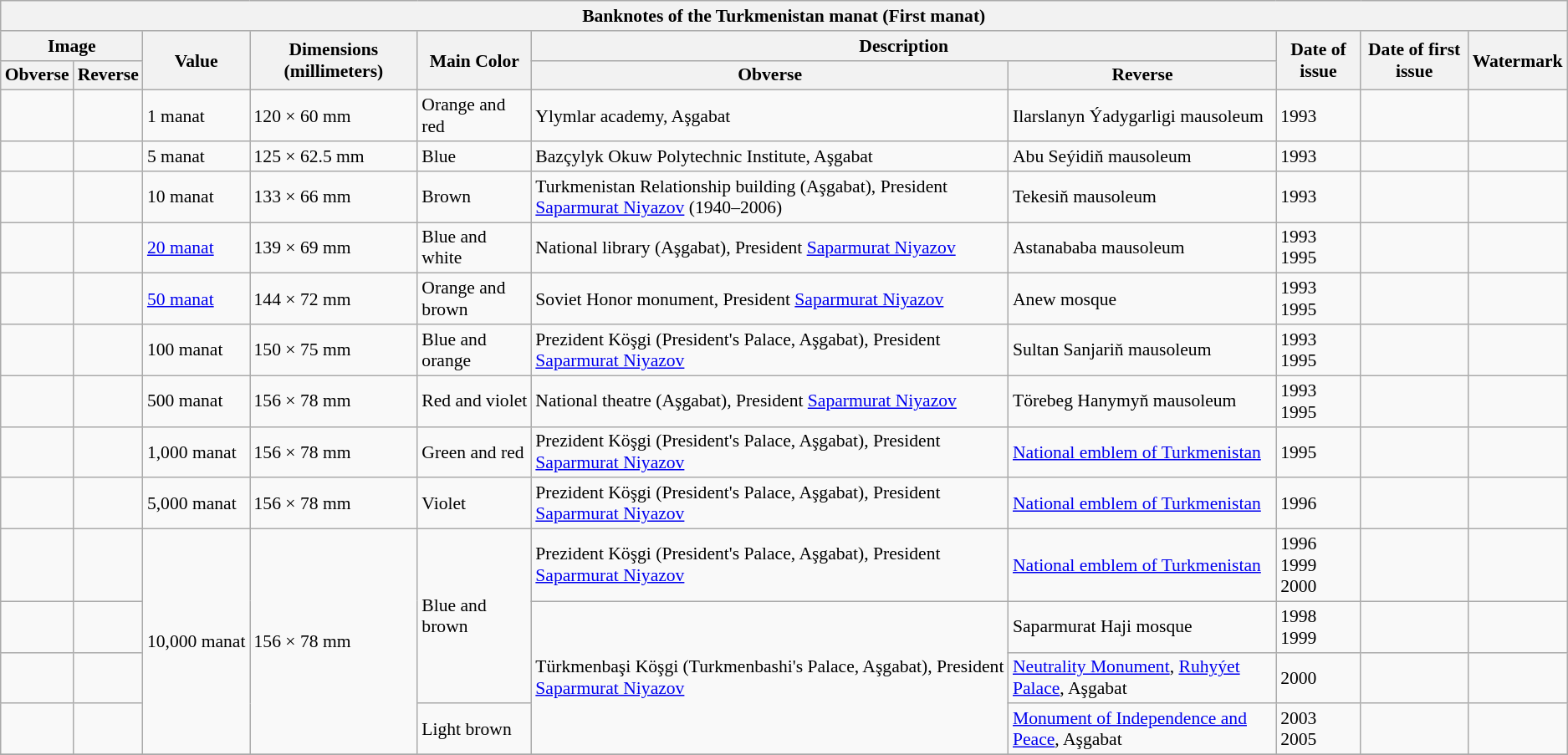<table class="wikitable" style="font-size: 90%">
<tr>
<th colspan="10">Banknotes of the Turkmenistan manat (First manat)</th>
</tr>
<tr>
<th colspan="2">Image</th>
<th rowspan="2">Value</th>
<th rowspan="2">Dimensions (millimeters)</th>
<th rowspan="2">Main Color</th>
<th colspan="2">Description</th>
<th rowspan="2">Date of issue</th>
<th rowspan="2">Date of first issue</th>
<th rowspan="2">Watermark</th>
</tr>
<tr>
<th>Obverse</th>
<th>Reverse</th>
<th>Obverse</th>
<th>Reverse</th>
</tr>
<tr>
<td align="center"></td>
<td align="center"></td>
<td>1 manat</td>
<td>120 × 60 mm</td>
<td>Orange and red</td>
<td>Ylymlar academy, Aşgabat</td>
<td>Ilarslanyn Ýadygarligi mausoleum</td>
<td>1993</td>
<td></td>
<td></td>
</tr>
<tr>
<td align="center"></td>
<td align="center"></td>
<td>5 manat</td>
<td>125 × 62.5 mm</td>
<td>Blue</td>
<td>Bazçylyk Okuw Polytechnic Institute, Aşgabat</td>
<td>Abu Seýidiň mausoleum</td>
<td>1993</td>
<td></td>
<td></td>
</tr>
<tr>
<td align="center"></td>
<td align="center"></td>
<td>10 manat</td>
<td>133 × 66 mm</td>
<td>Brown</td>
<td>Turkmenistan Relationship building (Aşgabat), President <a href='#'>Saparmurat Niyazov</a> (1940–2006)</td>
<td>Tekesiň mausoleum</td>
<td>1993</td>
<td></td>
<td></td>
</tr>
<tr>
<td align="center"></td>
<td align="center"></td>
<td><a href='#'>20 manat</a></td>
<td>139 × 69 mm</td>
<td>Blue and white</td>
<td>National library (Aşgabat), President <a href='#'>Saparmurat Niyazov</a></td>
<td>Astanababa mausoleum</td>
<td>1993<br>1995</td>
<td></td>
<td></td>
</tr>
<tr>
<td align="center"></td>
<td align="center"></td>
<td><a href='#'>50 manat</a></td>
<td>144 × 72 mm</td>
<td>Orange and brown</td>
<td>Soviet Honor monument, President <a href='#'>Saparmurat Niyazov</a></td>
<td>Anew mosque</td>
<td>1993<br>1995</td>
<td></td>
<td></td>
</tr>
<tr>
<td align="center"></td>
<td align="center"></td>
<td>100 manat</td>
<td>150 × 75 mm</td>
<td>Blue and orange</td>
<td>Prezident Köşgi (President's Palace, Aşgabat), President <a href='#'>Saparmurat Niyazov</a></td>
<td>Sultan Sanjariň mausoleum</td>
<td>1993<br>1995</td>
<td></td>
<td></td>
</tr>
<tr>
<td align="center"></td>
<td align="center"></td>
<td>500 manat</td>
<td>156 × 78 mm</td>
<td>Red and violet</td>
<td>National theatre (Aşgabat), President <a href='#'>Saparmurat Niyazov</a></td>
<td>Törebeg Hanymyň mausoleum</td>
<td>1993<br>1995</td>
<td></td>
<td></td>
</tr>
<tr>
<td align="center"></td>
<td align="center"></td>
<td>1,000 manat</td>
<td>156 × 78 mm</td>
<td>Green and red</td>
<td>Prezident Köşgi (President's Palace, Aşgabat), President <a href='#'>Saparmurat Niyazov</a></td>
<td><a href='#'>National emblem of Turkmenistan</a></td>
<td>1995</td>
<td></td>
<td></td>
</tr>
<tr>
<td align="center"></td>
<td align="center"></td>
<td>5,000 manat</td>
<td>156 × 78 mm</td>
<td>Violet</td>
<td>Prezident Köşgi (President's Palace, Aşgabat), President <a href='#'>Saparmurat Niyazov</a></td>
<td><a href='#'>National emblem of Turkmenistan</a></td>
<td>1996</td>
<td></td>
<td></td>
</tr>
<tr>
<td align="center"></td>
<td align="center"></td>
<td rowspan="4">10,000 manat</td>
<td rowspan="4">156 × 78 mm</td>
<td rowspan="3">Blue and brown</td>
<td>Prezident Köşgi (President's Palace, Aşgabat), President <a href='#'>Saparmurat Niyazov</a></td>
<td><a href='#'>National emblem of Turkmenistan</a></td>
<td>1996<br>1999<br>2000</td>
<td></td>
<td></td>
</tr>
<tr>
<td align="center"></td>
<td align="center"></td>
<td rowspan="3">Türkmenbaşi Köşgi (Turkmenbashi's Palace, Aşgabat), President <a href='#'>Saparmurat Niyazov</a></td>
<td>Saparmurat Haji mosque</td>
<td>1998<br>1999</td>
<td></td>
<td></td>
</tr>
<tr>
<td align="center"></td>
<td align="center"></td>
<td><a href='#'>Neutrality Monument</a>, <a href='#'>Ruhyýet Palace</a>, Aşgabat</td>
<td>2000</td>
<td></td>
<td></td>
</tr>
<tr>
<td align="center"></td>
<td align="center"></td>
<td>Light brown</td>
<td><a href='#'>Monument of Independence and Peace</a>, Aşgabat</td>
<td>2003<br>2005</td>
<td></td>
<td></td>
</tr>
<tr>
</tr>
</table>
